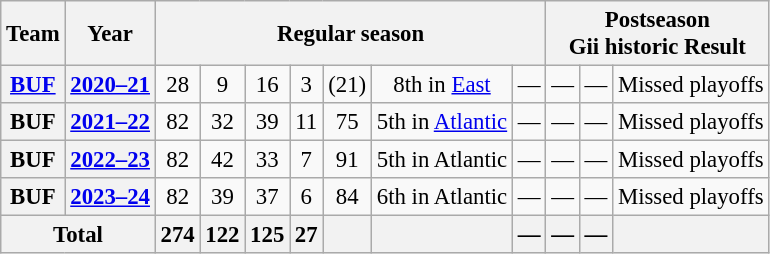<table class="wikitable" style="font-size:95%; text-align:center;">
<tr>
<th>Team</th>
<th>Year</th>
<th colspan="7">Regular season</th>
<th colspan="5">Postseason<br>Gii historic  Result</th>
</tr>
<tr>
<th><a href='#'>BUF</a></th>
<th><a href='#'>2020–21</a></th>
<td>28</td>
<td>9</td>
<td>16</td>
<td>3</td>
<td>(21)</td>
<td>8th in <a href='#'>East</a></td>
<td>—</td>
<td>—</td>
<td>—</td>
<td>Missed playoffs</td>
</tr>
<tr>
<th>BUF</th>
<th><a href='#'>2021–22</a></th>
<td>82</td>
<td>32</td>
<td>39</td>
<td>11</td>
<td>75</td>
<td>5th in <a href='#'>Atlantic</a></td>
<td>—</td>
<td>—</td>
<td>—</td>
<td>Missed playoffs</td>
</tr>
<tr>
<th>BUF</th>
<th><a href='#'>2022–23</a></th>
<td>82</td>
<td>42</td>
<td>33</td>
<td>7</td>
<td>91</td>
<td>5th in Atlantic</td>
<td>—</td>
<td>—</td>
<td>—</td>
<td>Missed playoffs</td>
</tr>
<tr>
<th>BUF</th>
<th><a href='#'>2023–24</a></th>
<td>82</td>
<td>39</td>
<td>37</td>
<td>6</td>
<td>84</td>
<td>6th in Atlantic</td>
<td>—</td>
<td>—</td>
<td>—</td>
<td>Missed playoffs</td>
</tr>
<tr>
<th colspan="2">Total</th>
<th>274</th>
<th>122</th>
<th>125</th>
<th>27</th>
<th> </th>
<th> </th>
<th>—</th>
<th>—</th>
<th>—</th>
<th> </th>
</tr>
</table>
